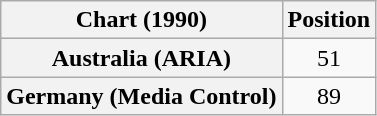<table class="wikitable plainrowheaders" style="text-align:center">
<tr>
<th scope="col">Chart (1990)</th>
<th scope="col">Position</th>
</tr>
<tr>
<th scope="row">Australia (ARIA)</th>
<td>51</td>
</tr>
<tr>
<th scope="row">Germany (Media Control)</th>
<td>89</td>
</tr>
</table>
